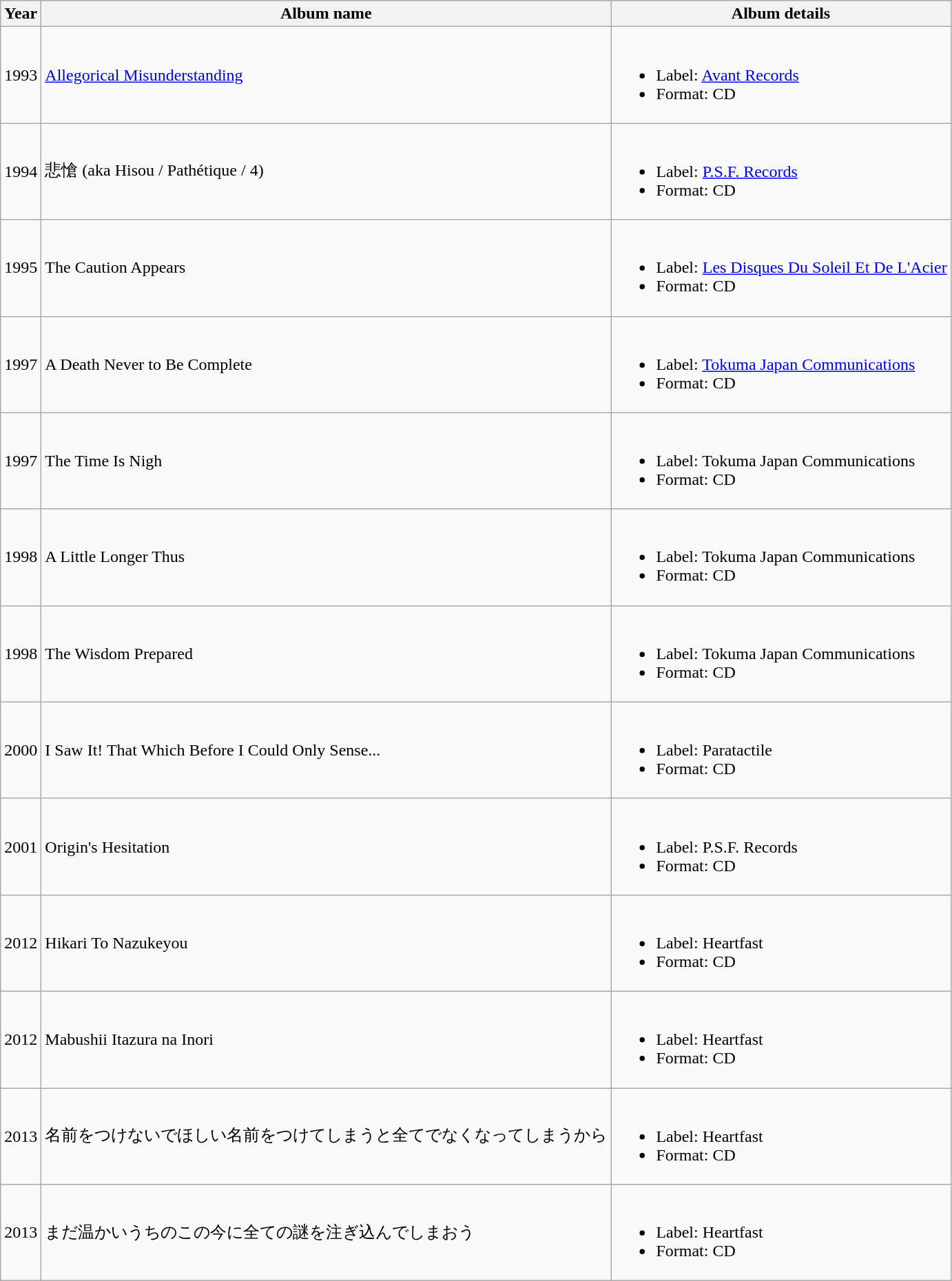<table class="wikitable sortable">
<tr>
<th>Year</th>
<th>Album name</th>
<th class="unsortable">Album details</th>
</tr>
<tr>
<td>1993</td>
<td><a href='#'>Allegorical Misunderstanding</a></td>
<td><br><ul><li>Label: <a href='#'>Avant Records</a></li><li>Format: CD</li></ul></td>
</tr>
<tr>
<td>1994</td>
<td>悲愴 (aka Hisou / Pathétique / 4)</td>
<td><br><ul><li>Label: <a href='#'>P.S.F. Records</a></li><li>Format: CD</li></ul></td>
</tr>
<tr>
<td>1995</td>
<td>The Caution Appears</td>
<td><br><ul><li>Label: <a href='#'>Les Disques Du Soleil Et De L'Acier</a></li><li>Format: CD</li></ul></td>
</tr>
<tr>
<td>1997</td>
<td>A Death Never to Be Complete</td>
<td><br><ul><li>Label: <a href='#'>Tokuma Japan Communications</a></li><li>Format: CD</li></ul></td>
</tr>
<tr>
<td>1997</td>
<td>The Time Is Nigh</td>
<td><br><ul><li>Label: Tokuma Japan Communications</li><li>Format: CD</li></ul></td>
</tr>
<tr>
<td>1998</td>
<td>A Little Longer Thus</td>
<td><br><ul><li>Label: Tokuma Japan Communications</li><li>Format: CD</li></ul></td>
</tr>
<tr>
<td>1998</td>
<td>The Wisdom Prepared</td>
<td><br><ul><li>Label: Tokuma Japan Communications</li><li>Format: CD</li></ul></td>
</tr>
<tr>
<td>2000</td>
<td>I Saw It! That Which Before I Could Only Sense...</td>
<td><br><ul><li>Label: Paratactile</li><li>Format: CD</li></ul></td>
</tr>
<tr>
<td>2001</td>
<td>Origin's Hesitation</td>
<td><br><ul><li>Label: P.S.F. Records</li><li>Format: CD</li></ul></td>
</tr>
<tr>
<td>2012</td>
<td>Hikari To Nazukeyou</td>
<td><br><ul><li>Label: Heartfast</li><li>Format: CD</li></ul></td>
</tr>
<tr>
<td>2012</td>
<td>Mabushii Itazura na Inori</td>
<td><br><ul><li>Label: Heartfast</li><li>Format: CD</li></ul></td>
</tr>
<tr>
<td>2013</td>
<td>名前をつけないでほしい名前をつけてしまうと全てでなくなってしまうから</td>
<td><br><ul><li>Label: Heartfast</li><li>Format: CD</li></ul></td>
</tr>
<tr>
<td>2013</td>
<td>まだ温かいうちのこの今に全ての謎を注ぎ込んでしまおう</td>
<td><br><ul><li>Label: Heartfast</li><li>Format: CD</li></ul></td>
</tr>
</table>
